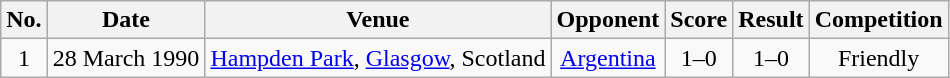<table class="wikitable sortable" style="text-align:center">
<tr>
<th>No.</th>
<th>Date</th>
<th>Venue</th>
<th>Opponent</th>
<th>Score</th>
<th>Result</th>
<th>Competition</th>
</tr>
<tr>
<td>1</td>
<td>28 March 1990</td>
<td><a href='#'>Hampden Park</a>, <a href='#'>Glasgow</a>, Scotland</td>
<td><a href='#'>Argentina</a></td>
<td>1–0</td>
<td>1–0</td>
<td>Friendly</td>
</tr>
</table>
